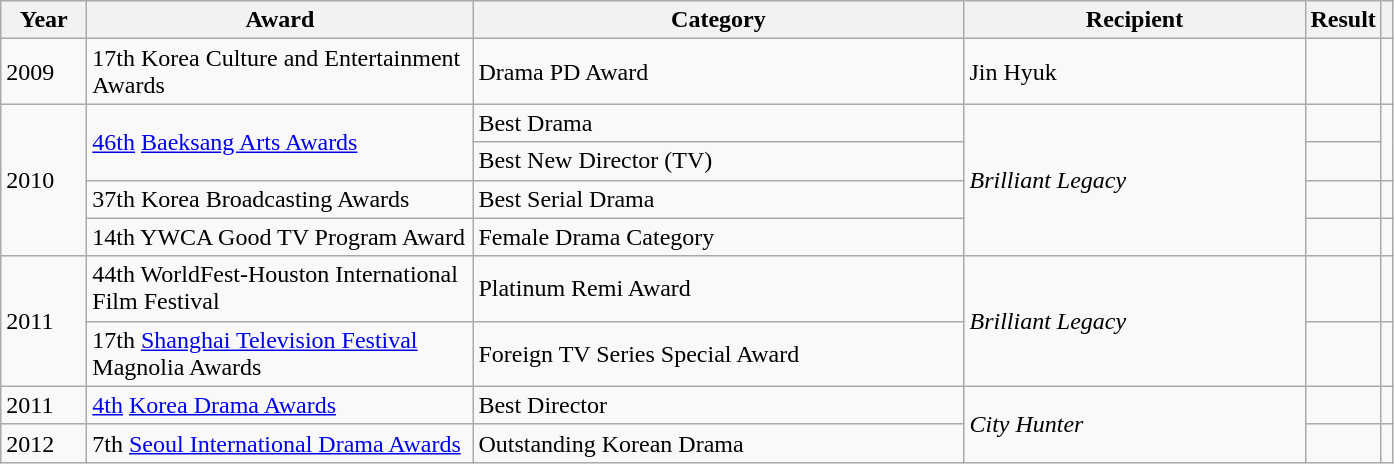<table class="wikitable">
<tr>
<th style="width:50px;">Year</th>
<th style="width:250px;">Award</th>
<th style="width:320px;">Category</th>
<th style="width:220px;">Recipient</th>
<th>Result</th>
<th class="unsortable"></th>
</tr>
<tr>
<td>2009</td>
<td>17th Korea Culture and Entertainment Awards</td>
<td>Drama PD Award</td>
<td>Jin Hyuk</td>
<td></td>
<td></td>
</tr>
<tr>
<td rowspan="4">2010</td>
<td rowspan="2"><a href='#'>46th</a> <a href='#'>Baeksang Arts Awards</a></td>
<td>Best Drama</td>
<td rowspan="4"><em>Brilliant Legacy</em></td>
<td></td>
<td rowspan="2"></td>
</tr>
<tr>
<td>Best New Director (TV)</td>
<td></td>
</tr>
<tr>
<td>37th Korea Broadcasting Awards</td>
<td>Best Serial Drama</td>
<td></td>
<td></td>
</tr>
<tr>
<td>14th YWCA Good TV Program Award</td>
<td>Female Drama Category</td>
<td></td>
<td></td>
</tr>
<tr>
<td rowspan="2">2011</td>
<td>44th WorldFest-Houston International Film Festival</td>
<td>Platinum Remi Award</td>
<td rowspan="2"><em>Brilliant Legacy</em></td>
<td></td>
<td></td>
</tr>
<tr>
<td>17th <a href='#'>Shanghai Television Festival</a> Magnolia Awards</td>
<td>Foreign TV Series Special Award</td>
<td></td>
<td></td>
</tr>
<tr>
<td>2011</td>
<td><a href='#'>4th</a> <a href='#'>Korea Drama Awards</a></td>
<td>Best Director</td>
<td rowspan="2"><em>City Hunter</em></td>
<td></td>
<td></td>
</tr>
<tr>
<td>2012</td>
<td>7th <a href='#'>Seoul International Drama Awards</a></td>
<td>Outstanding Korean Drama</td>
<td></td>
<td></td>
</tr>
</table>
